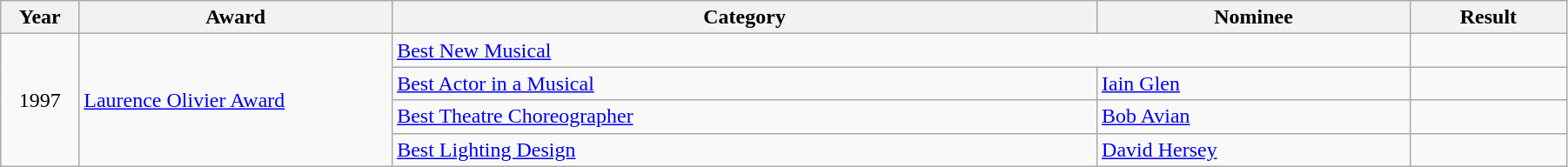<table class="wikitable" style="width:95%;">
<tr>
<th style="width:5%;">Year</th>
<th style="width:20%;">Award</th>
<th style="width:45%;">Category</th>
<th style="width:20%;">Nominee</th>
<th style="width:10%;">Result</th>
</tr>
<tr>
<td rowspan="4" style="text-align:center;">1997</td>
<td rowspan="4"><a href='#'>Laurence Olivier Award</a></td>
<td colspan="2"><a href='#'>Best New Musical</a></td>
<td></td>
</tr>
<tr>
<td><a href='#'>Best Actor in a Musical</a></td>
<td><a href='#'>Iain Glen</a></td>
<td></td>
</tr>
<tr>
<td><a href='#'>Best Theatre Choreographer</a></td>
<td><a href='#'>Bob Avian</a></td>
<td></td>
</tr>
<tr>
<td><a href='#'>Best Lighting Design</a></td>
<td><a href='#'>David Hersey</a></td>
<td></td>
</tr>
</table>
